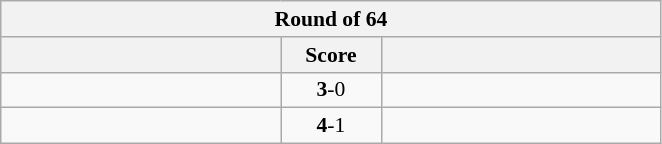<table class="wikitable" style="text-align: center; font-size:90% ">
<tr>
<th colspan=3>Round of 64</th>
</tr>
<tr>
<th align="right" width=180></th>
<th width="60">Score</th>
<th align="left" width=180></th>
</tr>
<tr>
<td align=left><strong></strong></td>
<td align=center><strong>3</strong>-0</td>
<td align=left></td>
</tr>
<tr>
<td align=left><strong></strong></td>
<td align=center><strong>4</strong>-1</td>
<td align=left></td>
</tr>
</table>
